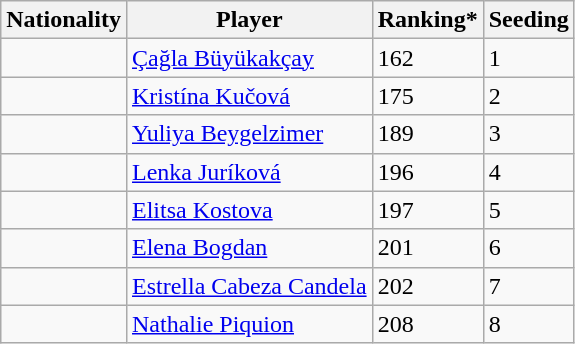<table class="wikitable" border="1">
<tr>
<th>Nationality</th>
<th>Player</th>
<th>Ranking*</th>
<th>Seeding</th>
</tr>
<tr>
<td></td>
<td><a href='#'>Çağla Büyükakçay</a></td>
<td>162</td>
<td>1</td>
</tr>
<tr>
<td></td>
<td><a href='#'>Kristína Kučová</a></td>
<td>175</td>
<td>2</td>
</tr>
<tr>
<td></td>
<td><a href='#'>Yuliya Beygelzimer</a></td>
<td>189</td>
<td>3</td>
</tr>
<tr>
<td></td>
<td><a href='#'>Lenka Juríková</a></td>
<td>196</td>
<td>4</td>
</tr>
<tr>
<td></td>
<td><a href='#'>Elitsa Kostova</a></td>
<td>197</td>
<td>5</td>
</tr>
<tr>
<td></td>
<td><a href='#'>Elena Bogdan</a></td>
<td>201</td>
<td>6</td>
</tr>
<tr>
<td></td>
<td><a href='#'>Estrella Cabeza Candela</a></td>
<td>202</td>
<td>7</td>
</tr>
<tr>
<td></td>
<td><a href='#'>Nathalie Piquion</a></td>
<td>208</td>
<td>8</td>
</tr>
</table>
